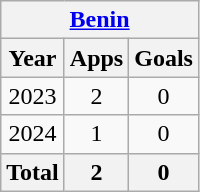<table class=wikitable style=text-align:center>
<tr>
<th colspan=4><a href='#'>Benin</a></th>
</tr>
<tr>
<th>Year</th>
<th>Apps</th>
<th>Goals</th>
</tr>
<tr>
<td>2023</td>
<td>2</td>
<td>0</td>
</tr>
<tr>
<td>2024</td>
<td>1</td>
<td>0</td>
</tr>
<tr>
<th colspan=1>Total</th>
<th>2</th>
<th>0</th>
</tr>
</table>
